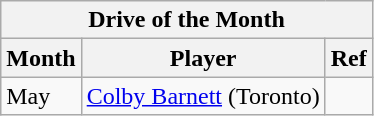<table class="wikitable mw-collapsible">
<tr>
<th colspan="3">Drive of the Month</th>
</tr>
<tr>
<th>Month</th>
<th>Player</th>
<th>Ref</th>
</tr>
<tr>
<td>May</td>
<td> <a href='#'>Colby Barnett</a> (Toronto)</td>
<td></td>
</tr>
</table>
